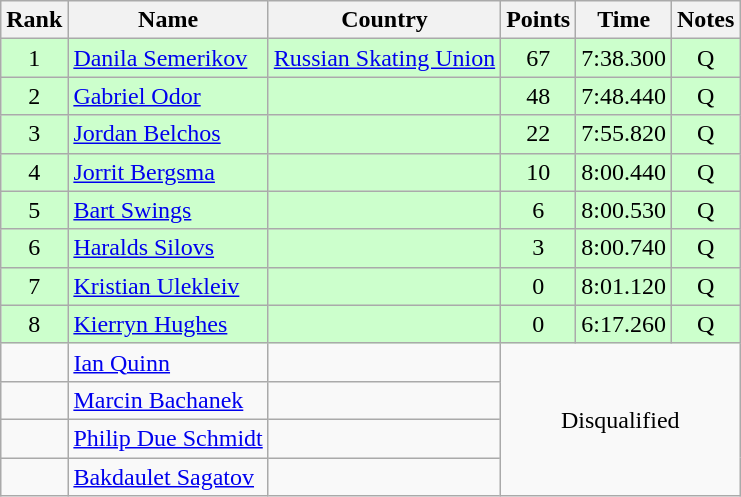<table class="wikitable sortable" style="text-align:center">
<tr>
<th>Rank</th>
<th>Name</th>
<th>Country</th>
<th>Points</th>
<th>Time</th>
<th>Notes</th>
</tr>
<tr bgcolor=ccffcc>
<td>1</td>
<td align=left><a href='#'>Danila Semerikov</a></td>
<td align=left><a href='#'>Russian Skating Union</a></td>
<td>67</td>
<td>7:38.300</td>
<td>Q</td>
</tr>
<tr bgcolor=ccffcc>
<td>2</td>
<td align=left><a href='#'>Gabriel Odor</a></td>
<td align=left></td>
<td>48</td>
<td>7:48.440</td>
<td>Q</td>
</tr>
<tr bgcolor=ccffcc>
<td>3</td>
<td align=left><a href='#'>Jordan Belchos</a></td>
<td align=left></td>
<td>22</td>
<td>7:55.820</td>
<td>Q</td>
</tr>
<tr bgcolor=ccffcc>
<td>4</td>
<td align=left><a href='#'>Jorrit Bergsma</a></td>
<td align=left></td>
<td>10</td>
<td>8:00.440</td>
<td>Q</td>
</tr>
<tr bgcolor=ccffcc>
<td>5</td>
<td align=left><a href='#'>Bart Swings</a></td>
<td align=left></td>
<td>6</td>
<td>8:00.530</td>
<td>Q</td>
</tr>
<tr bgcolor=ccffcc>
<td>6</td>
<td align=left><a href='#'>Haralds Silovs</a></td>
<td align=left></td>
<td>3</td>
<td>8:00.740</td>
<td>Q</td>
</tr>
<tr bgcolor=ccffcc>
<td>7</td>
<td align=left><a href='#'>Kristian Ulekleiv</a></td>
<td align=left></td>
<td>0</td>
<td>8:01.120</td>
<td>Q</td>
</tr>
<tr bgcolor=ccffcc>
<td>8</td>
<td align=left><a href='#'>Kierryn Hughes</a></td>
<td align=left></td>
<td>0</td>
<td>6:17.260</td>
<td>Q</td>
</tr>
<tr>
<td></td>
<td align=left><a href='#'>Ian Quinn</a></td>
<td align=left></td>
<td rowspan=4 colspan=3>Disqualified</td>
</tr>
<tr>
<td></td>
<td align=left><a href='#'>Marcin Bachanek</a></td>
<td align=left></td>
</tr>
<tr>
<td></td>
<td align=left><a href='#'>Philip Due Schmidt</a></td>
<td align=left></td>
</tr>
<tr>
<td></td>
<td align=left><a href='#'>Bakdaulet Sagatov</a></td>
<td align=left></td>
</tr>
</table>
